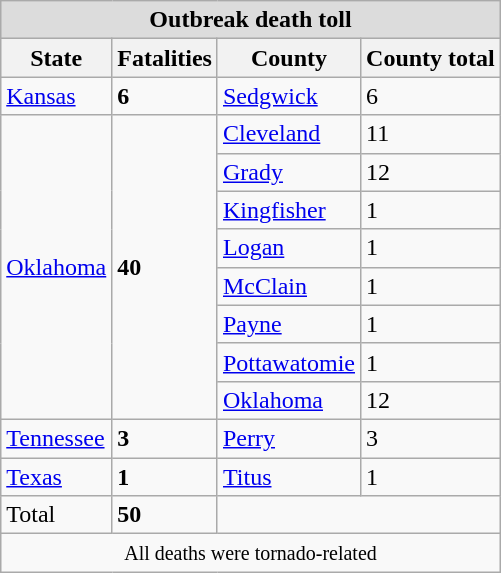<table class="wikitable" style="margin:0 0 0.5em 1em;float:right;">
<tr>
<th colspan="4" style= background:#DCDCDC; color:#FFFFFF; border: 2px solid #D33A5D>Outbreak death toll</th>
</tr>
<tr>
<th>State</th>
<th>Fatalities</th>
<th>County</th>
<th>County total</th>
</tr>
<tr>
<td><a href='#'>Kansas</a></td>
<td><strong>6</strong></td>
<td><a href='#'>Sedgwick</a></td>
<td>6</td>
</tr>
<tr>
<td rowspan="8"><a href='#'>Oklahoma</a></td>
<td rowspan="8"><strong>40</strong></td>
<td><a href='#'>Cleveland</a></td>
<td>11</td>
</tr>
<tr>
<td><a href='#'>Grady</a></td>
<td>12</td>
</tr>
<tr>
<td><a href='#'>Kingfisher</a></td>
<td>1</td>
</tr>
<tr>
<td><a href='#'>Logan</a></td>
<td>1</td>
</tr>
<tr>
<td><a href='#'>McClain</a></td>
<td>1</td>
</tr>
<tr>
<td><a href='#'>Payne</a></td>
<td>1</td>
</tr>
<tr>
<td><a href='#'>Pottawatomie</a></td>
<td>1</td>
</tr>
<tr>
<td><a href='#'>Oklahoma</a></td>
<td>12</td>
</tr>
<tr>
<td><a href='#'>Tennessee</a></td>
<td><strong>3</strong></td>
<td><a href='#'>Perry</a></td>
<td>3</td>
</tr>
<tr>
<td><a href='#'>Texas</a></td>
<td><strong>1</strong></td>
<td><a href='#'>Titus</a></td>
<td>1</td>
</tr>
<tr>
<td>Total</td>
<td><strong>50</strong></td>
<td colspan=2></td>
</tr>
<tr>
<td colspan="4" style="text-align:center;"><small>All deaths were tornado-related</small></td>
</tr>
</table>
